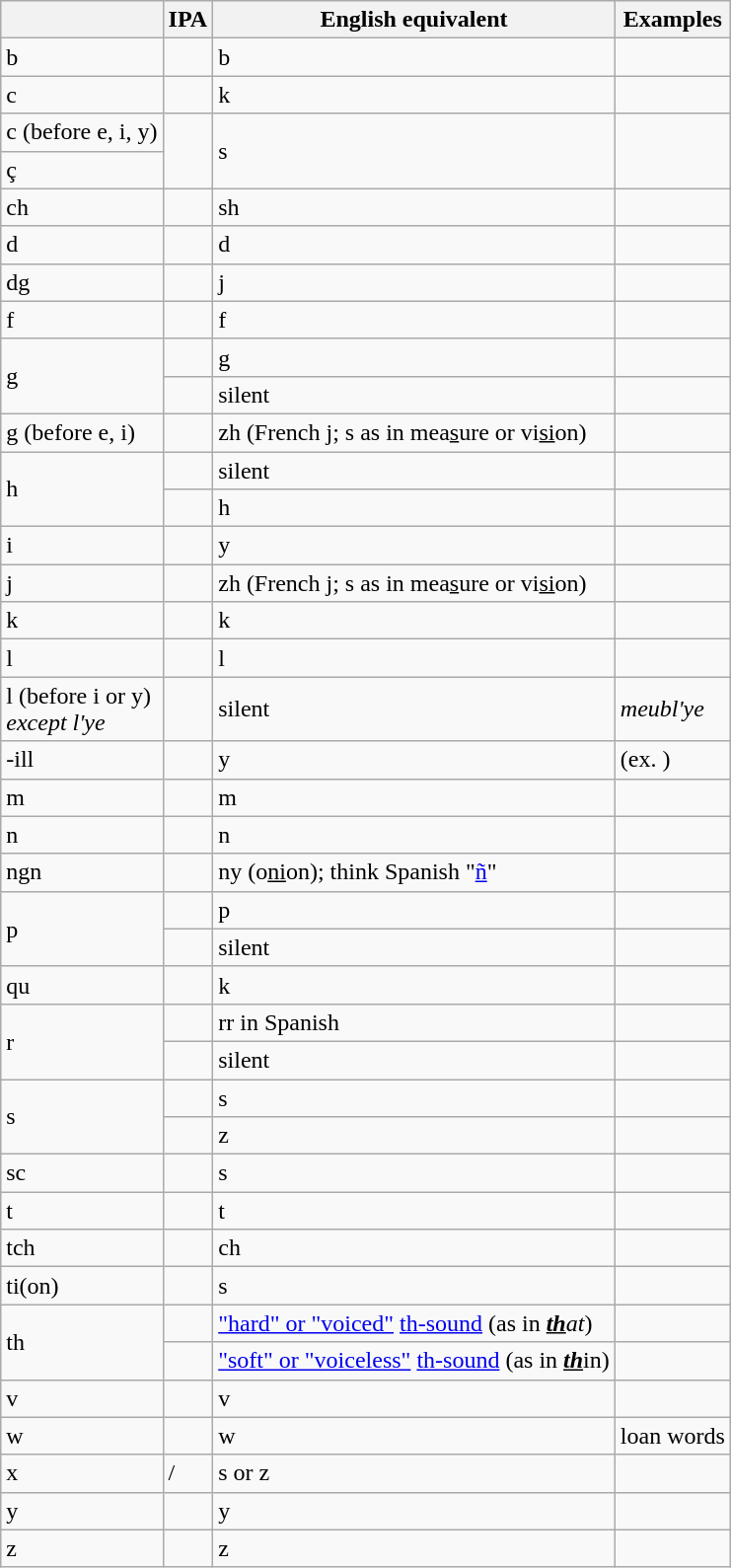<table class="wikitable">
<tr>
<th></th>
<th>IPA</th>
<th>English equivalent</th>
<th>Examples</th>
</tr>
<tr>
<td>b</td>
<td></td>
<td>b</td>
<td></td>
</tr>
<tr>
<td>c</td>
<td></td>
<td>k</td>
<td></td>
</tr>
<tr>
<td>c (before e, i, y)</td>
<td rowspan="2"></td>
<td rowspan="2">s</td>
<td rowspan="2"></td>
</tr>
<tr>
<td>ç</td>
</tr>
<tr>
<td>ch</td>
<td></td>
<td>sh</td>
<td></td>
</tr>
<tr>
<td>d</td>
<td></td>
<td>d</td>
<td></td>
</tr>
<tr>
<td>dg</td>
<td></td>
<td>j</td>
<td></td>
</tr>
<tr>
<td>f</td>
<td></td>
<td>f</td>
<td></td>
</tr>
<tr>
<td rowspan="2">g</td>
<td></td>
<td>g</td>
<td></td>
</tr>
<tr>
<td></td>
<td>silent</td>
<td></td>
</tr>
<tr>
<td>g (before e, i)</td>
<td></td>
<td>zh (French j; s as in mea<u>s</u>ure or vi<u>si</u>on)</td>
<td></td>
</tr>
<tr>
<td rowspan="2">h</td>
<td></td>
<td>silent</td>
<td></td>
</tr>
<tr>
<td></td>
<td>h</td>
<td></td>
</tr>
<tr>
<td>i</td>
<td></td>
<td>y</td>
<td></td>
</tr>
<tr>
<td>j</td>
<td></td>
<td>zh (French j; s as in mea<u>s</u>ure or vi<u>si</u>on)</td>
<td></td>
</tr>
<tr>
<td>k</td>
<td></td>
<td>k</td>
<td></td>
</tr>
<tr>
<td>l</td>
<td></td>
<td>l</td>
<td></td>
</tr>
<tr>
<td>l (before i or y)<br><em>except l'ye</em></td>
<td></td>
<td>silent</td>
<td> <em>meubl'ye</em></td>
</tr>
<tr>
<td>-ill</td>
<td></td>
<td>y</td>
<td> (ex. )</td>
</tr>
<tr>
<td>m</td>
<td></td>
<td>m</td>
<td></td>
</tr>
<tr>
<td>n</td>
<td></td>
<td>n</td>
<td></td>
</tr>
<tr>
<td>ngn</td>
<td></td>
<td>ny (o<u>ni</u>on); think Spanish "<a href='#'>ñ</a>"</td>
<td></td>
</tr>
<tr>
<td rowspan="2">p</td>
<td></td>
<td>p</td>
<td></td>
</tr>
<tr>
<td></td>
<td>silent</td>
<td></td>
</tr>
<tr>
<td>qu</td>
<td></td>
<td>k</td>
<td></td>
</tr>
<tr>
<td rowspan="2">r</td>
<td></td>
<td>rr in Spanish</td>
<td></td>
</tr>
<tr>
<td></td>
<td>silent</td>
<td></td>
</tr>
<tr>
<td rowspan="2">s</td>
<td></td>
<td>s</td>
<td></td>
</tr>
<tr>
<td></td>
<td>z</td>
<td></td>
</tr>
<tr>
<td>sc</td>
<td></td>
<td>s</td>
<td></td>
</tr>
<tr>
<td>t</td>
<td></td>
<td>t</td>
<td></td>
</tr>
<tr>
<td>tch</td>
<td></td>
<td>ch</td>
<td></td>
</tr>
<tr>
<td>ti(on)</td>
<td></td>
<td>s</td>
<td></td>
</tr>
<tr>
<td rowspan="2">th</td>
<td></td>
<td><a href='#'>"hard" or "voiced"</a> <a href='#'>th-sound</a> (as in <em><u><strong>th</strong></u>at</em>)</td>
<td></td>
</tr>
<tr>
<td></td>
<td><a href='#'>"soft" or "voiceless"</a> <a href='#'>th-sound</a> (as in <em><u><strong>th</strong></u></em>in)</td>
<td></td>
</tr>
<tr>
<td>v</td>
<td></td>
<td>v</td>
<td></td>
</tr>
<tr>
<td>w</td>
<td></td>
<td>w</td>
<td>loan words</td>
</tr>
<tr>
<td>x</td>
<td>/</td>
<td>s or z</td>
<td></td>
</tr>
<tr>
<td>y</td>
<td></td>
<td>y</td>
<td></td>
</tr>
<tr>
<td>z</td>
<td></td>
<td>z</td>
<td></td>
</tr>
</table>
